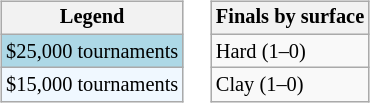<table>
<tr valign=top>
<td><br><table class=wikitable style="font-size:85%">
<tr>
<th>Legend</th>
</tr>
<tr style="background:lightblue;">
<td>$25,000 tournaments</td>
</tr>
<tr style="background:#f0f8ff;">
<td>$15,000 tournaments</td>
</tr>
</table>
</td>
<td><br><table class=wikitable style="font-size:85%">
<tr>
<th>Finals by surface</th>
</tr>
<tr>
<td>Hard (1–0)</td>
</tr>
<tr>
<td>Clay (1–0)</td>
</tr>
</table>
</td>
</tr>
</table>
